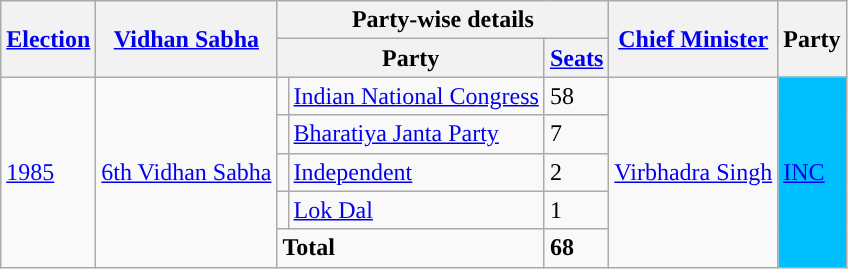<table class="wikitable sortable">
<tr>
<th rowspan="2"><a href='#'>Election</a></th>
<th rowspan="2"><a href='#'>Vidhan Sabha</a></th>
<th colspan="3">Party-wise details</th>
<th rowspan="2"><a href='#'>Chief Minister</a></th>
<th rowspan="2">Party</th>
</tr>
<tr>
<th colspan="2">Party</th>
<th><a href='#'>Seats</a></th>
</tr>
<tr>
<td rowspan="5"><a href='#'>1985</a></td>
<td rowspan="5"><a href='#'>6th Vidhan Sabha</a></td>
<td style="background-color: "></td>
<td><a href='#'>Indian National Congress</a></td>
<td>58</td>
<td rowspan="5"><a href='#'>Virbhadra Singh</a></td>
<td rowspan="5" bgcolor=#00BFFF><a href='#'>INC</a></td>
</tr>
<tr>
<td style="background-color: "></td>
<td><a href='#'>Bharatiya Janta Party</a></td>
<td>7</td>
</tr>
<tr>
<td style="background-color: "></td>
<td><a href='#'>Independent</a></td>
<td>2</td>
</tr>
<tr>
<td style="background-color: "></td>
<td><a href='#'>Lok Dal</a></td>
<td>1</td>
</tr>
<tr>
<td colspan="2"><strong>Total</strong></td>
<td><strong>68</strong></td>
</tr>
</table>
